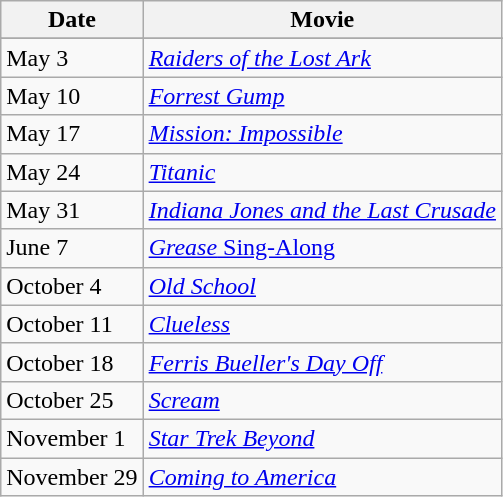<table class="wikitable plainrowheaders">
<tr>
<th scope="col">Date</th>
<th scope="col">Movie</th>
</tr>
<tr>
</tr>
<tr>
<td>May 3</td>
<td><em><a href='#'>Raiders of the Lost Ark</a></em></td>
</tr>
<tr>
<td>May 10</td>
<td><em><a href='#'>Forrest Gump</a></em></td>
</tr>
<tr>
<td>May 17</td>
<td><em><a href='#'>Mission: Impossible</a></em></td>
</tr>
<tr>
<td>May 24</td>
<td><em><a href='#'>Titanic</a></em></td>
</tr>
<tr>
<td>May 31</td>
<td><em><a href='#'>Indiana Jones and the Last Crusade</a></em></td>
</tr>
<tr>
<td>June 7</td>
<td><a href='#'><em>Grease</em> Sing-Along</a></td>
</tr>
<tr>
<td>October 4</td>
<td><em><a href='#'>Old School</a></em></td>
</tr>
<tr>
<td>October 11</td>
<td><em><a href='#'>Clueless</a></em></td>
</tr>
<tr>
<td>October 18</td>
<td><em><a href='#'>Ferris Bueller's Day Off</a></em></td>
</tr>
<tr>
<td>October 25</td>
<td><em><a href='#'>Scream</a></em></td>
</tr>
<tr>
<td>November 1</td>
<td><em><a href='#'>Star Trek Beyond</a></em></td>
</tr>
<tr>
<td>November 29</td>
<td><em><a href='#'>Coming to America</a></em></td>
</tr>
</table>
